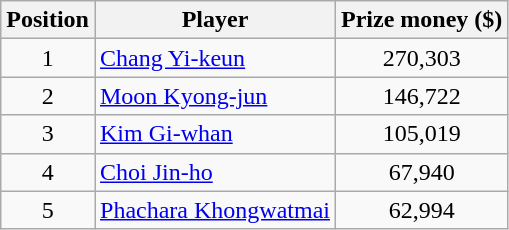<table class="wikitable">
<tr>
<th>Position</th>
<th>Player</th>
<th>Prize money ($)</th>
</tr>
<tr>
<td align=center>1</td>
<td> <a href='#'>Chang Yi-keun</a></td>
<td align=center>270,303</td>
</tr>
<tr>
<td align=center>2</td>
<td> <a href='#'>Moon Kyong-jun</a></td>
<td align=center>146,722</td>
</tr>
<tr>
<td align=center>3</td>
<td> <a href='#'>Kim Gi-whan</a></td>
<td align=center>105,019</td>
</tr>
<tr>
<td align=center>4</td>
<td> <a href='#'>Choi Jin-ho</a></td>
<td align=center>67,940</td>
</tr>
<tr>
<td align=center>5</td>
<td> <a href='#'>Phachara Khongwatmai</a></td>
<td align=center>62,994</td>
</tr>
</table>
